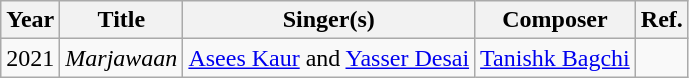<table class="wikitable">
<tr>
<th>Year</th>
<th>Title</th>
<th>Singer(s)</th>
<th>Composer</th>
<th>Ref.</th>
</tr>
<tr>
<td>2021</td>
<td><em>Marjawaan</em></td>
<td><a href='#'>Asees Kaur</a> and <a href='#'>Yasser Desai</a></td>
<td><a href='#'>Tanishk Bagchi</a></td>
<td></td>
</tr>
</table>
